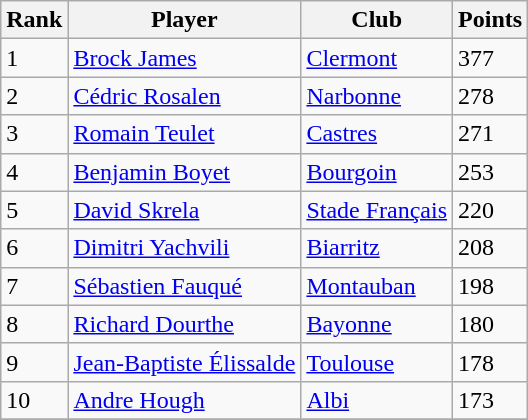<table class="wikitable">
<tr>
<th>Rank</th>
<th>Player</th>
<th>Club</th>
<th>Points</th>
</tr>
<tr>
<td>1</td>
<td> <a href='#'>Brock James</a></td>
<td><a href='#'>Clermont</a></td>
<td>377</td>
</tr>
<tr>
<td>2</td>
<td> <a href='#'>Cédric Rosalen</a></td>
<td><a href='#'>Narbonne</a></td>
<td>278</td>
</tr>
<tr>
<td>3</td>
<td> <a href='#'>Romain Teulet</a></td>
<td><a href='#'>Castres</a></td>
<td>271</td>
</tr>
<tr>
<td>4</td>
<td> <a href='#'>Benjamin Boyet</a></td>
<td><a href='#'>Bourgoin</a></td>
<td>253</td>
</tr>
<tr>
<td>5</td>
<td> <a href='#'>David Skrela</a></td>
<td><a href='#'>Stade Français</a></td>
<td>220</td>
</tr>
<tr>
<td>6</td>
<td> <a href='#'>Dimitri Yachvili</a></td>
<td><a href='#'>Biarritz</a></td>
<td>208</td>
</tr>
<tr>
<td>7</td>
<td> <a href='#'>Sébastien Fauqué</a></td>
<td><a href='#'>Montauban</a></td>
<td>198</td>
</tr>
<tr>
<td>8</td>
<td> <a href='#'>Richard Dourthe</a></td>
<td><a href='#'>Bayonne</a></td>
<td>180</td>
</tr>
<tr>
<td>9</td>
<td> <a href='#'>Jean-Baptiste Élissalde</a></td>
<td><a href='#'>Toulouse</a></td>
<td>178</td>
</tr>
<tr>
<td>10</td>
<td> <a href='#'>Andre Hough</a></td>
<td><a href='#'>Albi</a></td>
<td>173</td>
</tr>
<tr>
</tr>
</table>
